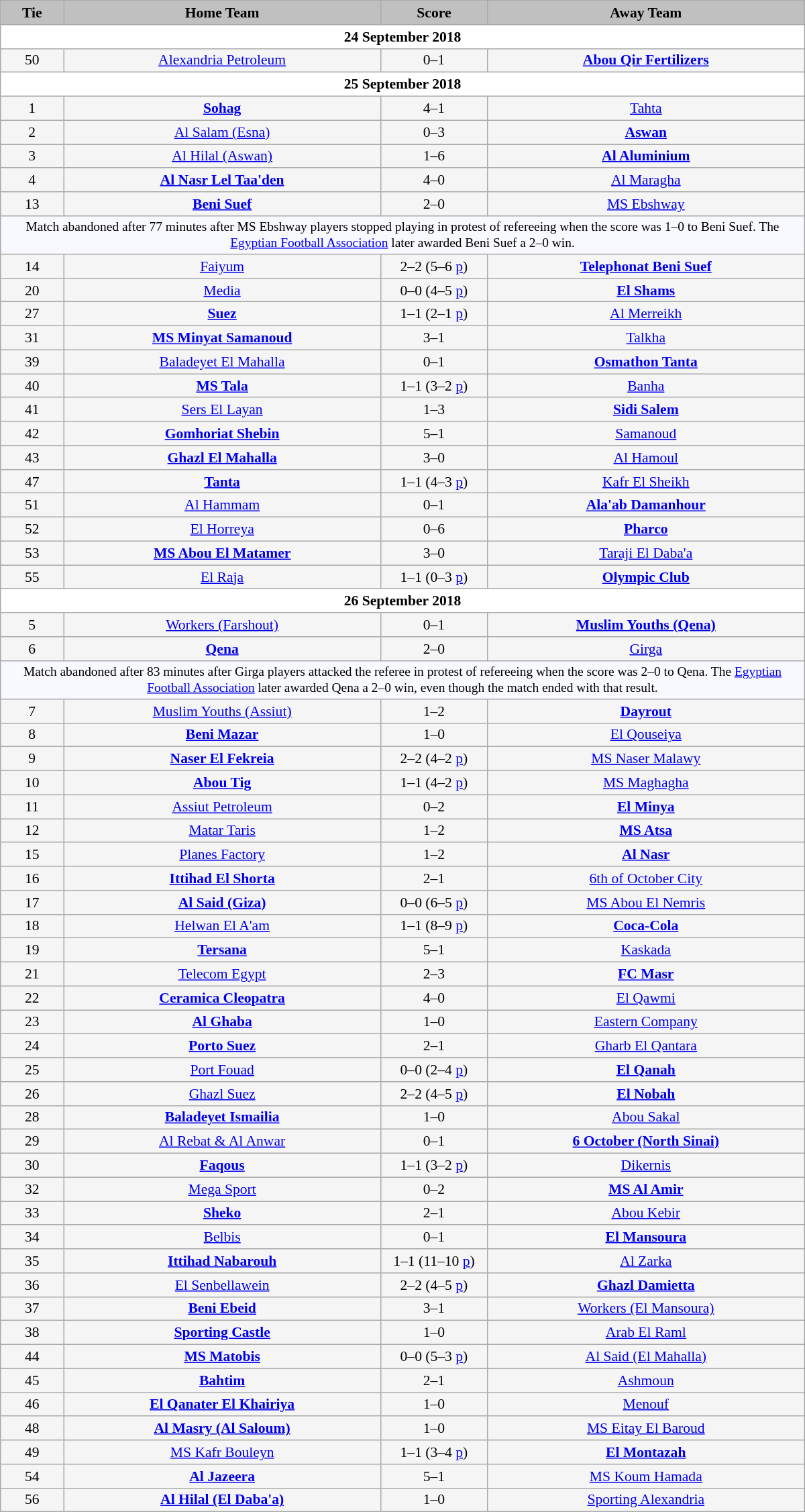<table class="wikitable" style="width: 800px; height:50px; background:WhiteSmoke; text-align:center; font-size:90%">
<tr>
<td scope="col" style="width:  7.25%; background:silver;"><strong>Tie</strong></td>
<td scope="col" style="width: 36.50%; background:silver;"><strong>Home Team</strong></td>
<td scope="col" style="width: 12.25%; background:silver;"><strong>Score</strong></td>
<td scope="col" style="width: 36.50%; background:silver;"><strong>Away Team</strong></td>
</tr>
<tr>
<td colspan="4" style= background:White><strong>24 September 2018</strong></td>
</tr>
<tr>
<td>50</td>
<td><a href='#'>Alexandria Petroleum</a></td>
<td>0–1</td>
<td><strong><a href='#'>Abou Qir Fertilizers</a></strong></td>
</tr>
<tr>
<td colspan="4" style= background:White><strong>25 September 2018</strong></td>
</tr>
<tr>
<td>1</td>
<td><strong><a href='#'>Sohag</a></strong></td>
<td>4–1</td>
<td><a href='#'>Tahta</a></td>
</tr>
<tr>
<td>2</td>
<td><a href='#'>Al Salam (Esna)</a></td>
<td>0–3</td>
<td><strong><a href='#'>Aswan</a></strong></td>
</tr>
<tr>
<td>3</td>
<td><a href='#'>Al Hilal (Aswan)</a></td>
<td>1–6</td>
<td><strong><a href='#'>Al Aluminium</a></strong></td>
</tr>
<tr>
<td>4</td>
<td><strong><a href='#'> Al Nasr Lel Taa'den</a></strong></td>
<td>4–0</td>
<td><a href='#'>Al Maragha</a></td>
</tr>
<tr>
<td>13</td>
<td><strong><a href='#'>Beni Suef</a></strong></td>
<td>2–0</td>
<td><a href='#'>MS Ebshway</a></td>
</tr>
<tr>
<td colspan="5" style="background:GhostWhite; height:20px; text-align:center; font-size:90%">Match abandoned after 77 minutes after MS Ebshway players stopped playing in protest of refereeing when the score was 1–0 to Beni Suef. The <a href='#'>Egyptian Football Association</a> later awarded Beni Suef a 2–0 win.</td>
</tr>
<tr>
<td>14</td>
<td><a href='#'>Faiyum</a></td>
<td>2–2 (5–6 <a href='#'>p</a>)</td>
<td><strong><a href='#'>Telephonat Beni Suef</a></strong></td>
</tr>
<tr>
<td>20</td>
<td><a href='#'>Media</a></td>
<td>0–0 (4–5 <a href='#'>p</a>)</td>
<td><strong><a href='#'>El Shams</a></strong></td>
</tr>
<tr>
<td>27</td>
<td><strong><a href='#'>Suez</a></strong></td>
<td>1–1 (2–1 <a href='#'>p</a>)</td>
<td><a href='#'>Al Merreikh</a></td>
</tr>
<tr>
<td>31</td>
<td><strong><a href='#'>MS Minyat Samanoud</a></strong></td>
<td>3–1</td>
<td><a href='#'>Talkha</a></td>
</tr>
<tr>
<td>39</td>
<td><a href='#'>Baladeyet El Mahalla</a></td>
<td>0–1</td>
<td><strong><a href='#'>Osmathon Tanta</a></strong></td>
</tr>
<tr>
<td>40</td>
<td><strong><a href='#'>MS Tala</a></strong></td>
<td>1–1 (3–2 <a href='#'>p</a>)</td>
<td><a href='#'>Banha</a></td>
</tr>
<tr>
<td>41</td>
<td><a href='#'>Sers El Layan</a></td>
<td>1–3</td>
<td><strong><a href='#'>Sidi Salem</a></strong></td>
</tr>
<tr>
<td>42</td>
<td><strong><a href='#'>Gomhoriat Shebin</a></strong></td>
<td>5–1</td>
<td><a href='#'>Samanoud</a></td>
</tr>
<tr>
<td>43</td>
<td><strong><a href='#'>Ghazl El Mahalla</a></strong></td>
<td>3–0</td>
<td><a href='#'>Al Hamoul</a></td>
</tr>
<tr>
<td>47</td>
<td><strong><a href='#'>Tanta</a></strong></td>
<td>1–1 (4–3 <a href='#'>p</a>)</td>
<td><a href='#'>Kafr El Sheikh</a></td>
</tr>
<tr>
<td>51</td>
<td><a href='#'>Al Hammam</a></td>
<td>0–1</td>
<td><strong><a href='#'>Ala'ab Damanhour</a></strong></td>
</tr>
<tr>
<td>52</td>
<td><a href='#'>El Horreya</a></td>
<td>0–6</td>
<td><strong><a href='#'>Pharco</a></strong></td>
</tr>
<tr>
<td>53</td>
<td><strong><a href='#'>MS Abou El Matamer</a></strong></td>
<td>3–0</td>
<td><a href='#'>Taraji El Daba'a</a></td>
</tr>
<tr>
<td>55</td>
<td><a href='#'>El Raja</a></td>
<td>1–1 (0–3 <a href='#'>p</a>)</td>
<td><strong><a href='#'>Olympic Club</a></strong></td>
</tr>
<tr>
<td colspan="4" style= background:White><strong>26 September 2018</strong></td>
</tr>
<tr>
<td>5</td>
<td><a href='#'>Workers (Farshout)</a></td>
<td>0–1</td>
<td><strong><a href='#'>Muslim Youths (Qena)</a></strong></td>
</tr>
<tr>
<td>6</td>
<td><strong><a href='#'>Qena</a></strong></td>
<td>2–0</td>
<td><a href='#'>Girga</a></td>
</tr>
<tr>
<td colspan="5" style="background:GhostWhite; height:20px; text-align:center; font-size:90%">Match abandoned after 83 minutes after Girga players attacked the referee in protest of refereeing when the score was 2–0 to Qena. The <a href='#'>Egyptian Football Association</a> later awarded Qena a 2–0 win, even though the match ended with that result.</td>
</tr>
<tr>
<td>7</td>
<td><a href='#'>Muslim Youths (Assiut)</a></td>
<td>1–2</td>
<td><strong><a href='#'>Dayrout</a></strong></td>
</tr>
<tr>
<td>8</td>
<td><strong><a href='#'>Beni Mazar</a></strong></td>
<td>1–0</td>
<td><a href='#'>El Qouseiya</a></td>
</tr>
<tr>
<td>9</td>
<td><strong><a href='#'>Naser El Fekreia</a></strong></td>
<td>2–2 (4–2 <a href='#'>p</a>)</td>
<td><a href='#'>MS Naser Malawy</a></td>
</tr>
<tr>
<td>10</td>
<td><strong><a href='#'>Abou Tig</a></strong></td>
<td>1–1 (4–2 <a href='#'>p</a>)</td>
<td><a href='#'>MS Maghagha</a></td>
</tr>
<tr>
<td>11</td>
<td><a href='#'>Assiut Petroleum</a></td>
<td>0–2</td>
<td><strong><a href='#'>El Minya</a></strong></td>
</tr>
<tr>
<td>12</td>
<td><a href='#'>Matar Taris</a></td>
<td>1–2</td>
<td><strong><a href='#'>MS Atsa</a></strong></td>
</tr>
<tr>
<td>15</td>
<td><a href='#'>Planes Factory</a></td>
<td>1–2</td>
<td><strong><a href='#'>Al Nasr</a></strong></td>
</tr>
<tr>
<td>16</td>
<td><strong><a href='#'>Ittihad El Shorta</a></strong></td>
<td>2–1</td>
<td><a href='#'>6th of October City</a></td>
</tr>
<tr>
<td>17</td>
<td><strong><a href='#'>Al Said (Giza)</a></strong></td>
<td>0–0 (6–5 <a href='#'>p</a>)</td>
<td><a href='#'>MS Abou El Nemris</a></td>
</tr>
<tr>
<td>18</td>
<td><a href='#'>Helwan El A'am</a></td>
<td>1–1 (8–9 <a href='#'>p</a>)</td>
<td><strong><a href='#'>Coca-Cola</a></strong></td>
</tr>
<tr>
<td>19</td>
<td><strong><a href='#'>Tersana</a></strong></td>
<td>5–1</td>
<td><a href='#'>Kaskada</a></td>
</tr>
<tr>
<td>21</td>
<td><a href='#'>Telecom Egypt</a></td>
<td>2–3</td>
<td><strong><a href='#'>FC Masr</a></strong></td>
</tr>
<tr>
<td>22</td>
<td><strong><a href='#'>Ceramica Cleopatra</a></strong></td>
<td>4–0</td>
<td><a href='#'>El Qawmi</a></td>
</tr>
<tr>
<td>23</td>
<td><strong><a href='#'>Al Ghaba</a></strong></td>
<td>1–0</td>
<td><a href='#'>Eastern Company</a></td>
</tr>
<tr>
<td>24</td>
<td><strong><a href='#'>Porto Suez</a></strong></td>
<td>2–1</td>
<td><a href='#'>Gharb El Qantara</a></td>
</tr>
<tr>
<td>25</td>
<td><a href='#'>Port Fouad</a></td>
<td>0–0 (2–4 <a href='#'>p</a>)</td>
<td><strong><a href='#'>El Qanah</a></strong></td>
</tr>
<tr>
<td>26</td>
<td><a href='#'>Ghazl Suez</a></td>
<td>2–2 (4–5 <a href='#'>p</a>)</td>
<td><strong><a href='#'>El Nobah</a></strong></td>
</tr>
<tr>
<td>28</td>
<td><strong><a href='#'>Baladeyet Ismailia</a></strong></td>
<td>1–0</td>
<td><a href='#'>Abou Sakal</a></td>
</tr>
<tr>
<td>29</td>
<td><a href='#'>Al Rebat & Al Anwar</a></td>
<td>0–1</td>
<td><strong><a href='#'>6 October (North Sinai)</a></strong></td>
</tr>
<tr>
<td>30</td>
<td><strong><a href='#'>Faqous</a></strong></td>
<td>1–1 (3–2 <a href='#'>p</a>)</td>
<td><a href='#'>Dikernis</a></td>
</tr>
<tr>
<td>32</td>
<td><a href='#'>Mega Sport</a></td>
<td>0–2</td>
<td><strong><a href='#'>MS Al Amir</a></strong></td>
</tr>
<tr>
<td>33</td>
<td><strong><a href='#'>Sheko</a></strong></td>
<td>2–1</td>
<td><a href='#'>Abou Kebir</a></td>
</tr>
<tr>
<td>34</td>
<td><a href='#'>Belbis</a></td>
<td>0–1</td>
<td><strong><a href='#'>El Mansoura</a></strong></td>
</tr>
<tr>
<td>35</td>
<td><strong><a href='#'>Ittihad Nabarouh</a></strong></td>
<td>1–1 (11–10 <a href='#'>p</a>)</td>
<td><a href='#'>Al Zarka</a></td>
</tr>
<tr>
<td>36</td>
<td><a href='#'>El Senbellawein</a></td>
<td>2–2 (4–5 <a href='#'>p</a>)</td>
<td><strong><a href='#'>Ghazl Damietta</a></strong></td>
</tr>
<tr>
<td>37</td>
<td><strong><a href='#'>Beni Ebeid</a></strong></td>
<td>3–1</td>
<td><a href='#'>Workers (El Mansoura)</a></td>
</tr>
<tr>
<td>38</td>
<td><strong><a href='#'>Sporting Castle</a></strong></td>
<td>1–0</td>
<td><a href='#'>Arab El Raml</a></td>
</tr>
<tr>
<td>44</td>
<td><strong><a href='#'>MS Matobis</a></strong></td>
<td>0–0 (5–3 <a href='#'>p</a>)</td>
<td><a href='#'>Al Said (El Mahalla)</a></td>
</tr>
<tr>
<td>45</td>
<td><strong><a href='#'>Bahtim</a></strong></td>
<td>2–1</td>
<td><a href='#'>Ashmoun</a></td>
</tr>
<tr>
<td>46</td>
<td><strong><a href='#'>El Qanater El Khairiya</a></strong></td>
<td>1–0</td>
<td><a href='#'>Menouf</a></td>
</tr>
<tr>
<td>48</td>
<td><strong><a href='#'>Al Masry (Al Saloum)</a></strong></td>
<td>1–0</td>
<td><a href='#'>MS Eitay El Baroud</a></td>
</tr>
<tr>
<td>49</td>
<td><a href='#'>MS Kafr Bouleyn</a></td>
<td>1–1 (3–4 <a href='#'>p</a>)</td>
<td><strong><a href='#'>El Montazah</a></strong></td>
</tr>
<tr>
<td>54</td>
<td><strong><a href='#'>Al Jazeera</a></strong></td>
<td>5–1</td>
<td><a href='#'>MS Koum Hamada</a></td>
</tr>
<tr>
<td>56</td>
<td><strong><a href='#'>Al Hilal (El Daba'a)</a></strong></td>
<td>1–0</td>
<td><a href='#'>Sporting Alexandria</a></td>
</tr>
</table>
